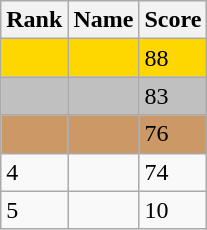<table class="wikitable">
<tr>
<th>Rank</th>
<th>Name</th>
<th>Score</th>
</tr>
<tr style="background:gold;">
<td></td>
<td></td>
<td>88</td>
</tr>
<tr style="background:silver;">
<td></td>
<td></td>
<td>83</td>
</tr>
<tr style="background:#CC9966;">
<td></td>
<td></td>
<td>76</td>
</tr>
<tr>
<td>4</td>
<td></td>
<td>74</td>
</tr>
<tr>
<td>5</td>
<td></td>
<td>10</td>
</tr>
</table>
